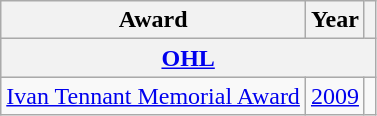<table class="wikitable">
<tr>
<th>Award</th>
<th>Year</th>
<th></th>
</tr>
<tr ALIGN="center" bgcolor="#e0e0e0">
<th colspan="3"><a href='#'>OHL</a></th>
</tr>
<tr>
<td><a href='#'>Ivan Tennant Memorial Award</a></td>
<td><a href='#'>2009</a></td>
<td></td>
</tr>
</table>
